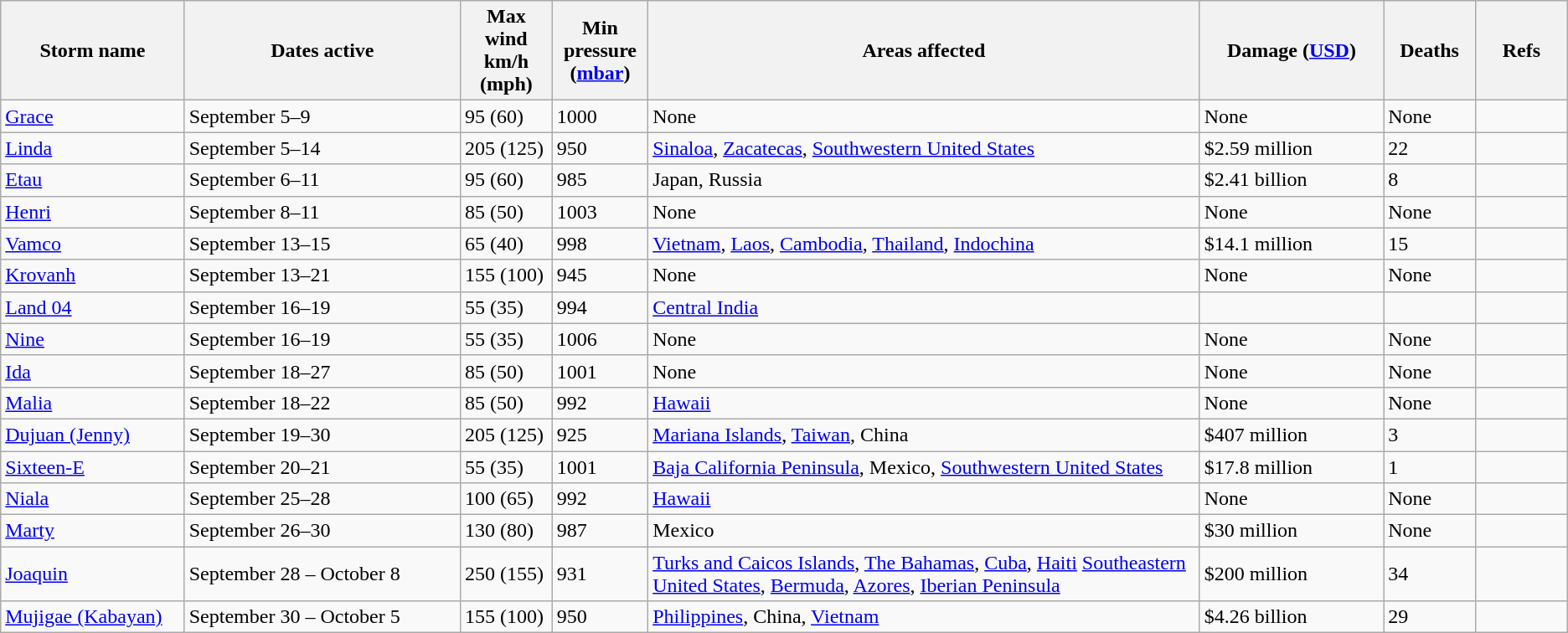<table class="wikitable sortable">
<tr>
<th width="10%"><strong>Storm name</strong></th>
<th width="15%"><strong>Dates active</strong></th>
<th width="5%"><strong>Max wind km/h (mph)</strong></th>
<th width="5%"><strong>Min pressure (<a href='#'>mbar</a>)</strong></th>
<th width="30%"><strong>Areas affected</strong></th>
<th width="10%"><strong>Damage (<a href='#'>USD</a>)</strong></th>
<th width="5%"><strong>Deaths</strong></th>
<th width="5%"><strong>Refs</strong></th>
</tr>
<tr>
<td><a href='#'>Grace</a></td>
<td>September 5–9</td>
<td>95 (60)</td>
<td>1000</td>
<td>None</td>
<td>None</td>
<td>None</td>
<td></td>
</tr>
<tr>
<td><a href='#'>Linda</a></td>
<td>September 5–14</td>
<td>205 (125)</td>
<td>950</td>
<td><a href='#'>Sinaloa</a>, <a href='#'>Zacatecas</a>, <a href='#'>Southwestern United States</a></td>
<td>$2.59 million</td>
<td>22</td>
<td></td>
</tr>
<tr>
<td><a href='#'>Etau</a></td>
<td>September 6–11</td>
<td>95 (60)</td>
<td>985</td>
<td>Japan, Russia</td>
<td>$2.41 billion<br></td>
<td>8</td>
<td></td>
</tr>
<tr>
<td><a href='#'>Henri</a></td>
<td>September 8–11</td>
<td>85 (50)</td>
<td>1003</td>
<td>None</td>
<td>None</td>
<td>None</td>
<td></td>
</tr>
<tr>
<td><a href='#'>Vamco</a></td>
<td>September 13–15</td>
<td>65 (40)</td>
<td>998</td>
<td><a href='#'>Vietnam</a>, <a href='#'>Laos</a>, <a href='#'>Cambodia</a>, <a href='#'>Thailand</a>, <a href='#'>Indochina</a></td>
<td>$14.1 million</td>
<td>15</td>
<td></td>
</tr>
<tr>
<td><a href='#'>Krovanh</a></td>
<td>September 13–21</td>
<td>155 (100)</td>
<td>945</td>
<td>None</td>
<td>None</td>
<td>None</td>
<td></td>
</tr>
<tr>
<td><a href='#'>Land 04</a></td>
<td>September 16–19</td>
<td>55 (35)</td>
<td>994</td>
<td><a href='#'>Central India</a></td>
<td></td>
<td></td>
<td></td>
</tr>
<tr>
<td><a href='#'>Nine</a></td>
<td>September 16–19</td>
<td>55 (35)</td>
<td>1006</td>
<td>None</td>
<td>None</td>
<td>None</td>
<td></td>
</tr>
<tr>
<td><a href='#'>Ida</a></td>
<td>September 18–27</td>
<td>85 (50)</td>
<td>1001</td>
<td>None</td>
<td>None</td>
<td>None</td>
<td></td>
</tr>
<tr>
<td><a href='#'>Malia</a></td>
<td>September 18–22</td>
<td>85 (50)</td>
<td>992</td>
<td><a href='#'>Hawaii</a></td>
<td>None</td>
<td>None</td>
<td></td>
</tr>
<tr>
<td><a href='#'>Dujuan (Jenny)</a></td>
<td>September 19–30</td>
<td>205 (125)</td>
<td>925</td>
<td><a href='#'>Mariana Islands</a>, <a href='#'>Taiwan</a>, China</td>
<td>$407 million</td>
<td>3</td>
<td></td>
</tr>
<tr>
<td><a href='#'>Sixteen-E</a></td>
<td>September 20–21</td>
<td>55 (35)</td>
<td>1001</td>
<td><a href='#'>Baja California Peninsula</a>, Mexico, <a href='#'>Southwestern United States</a></td>
<td>$17.8 million</td>
<td>1</td>
<td></td>
</tr>
<tr>
<td><a href='#'>Niala</a></td>
<td>September 25–28</td>
<td>100 (65)</td>
<td>992</td>
<td><a href='#'>Hawaii</a></td>
<td>None</td>
<td>None</td>
<td></td>
</tr>
<tr>
<td><a href='#'>Marty</a></td>
<td>September 26–30</td>
<td>130 (80)</td>
<td>987</td>
<td>Mexico</td>
<td>$30 million</td>
<td>None</td>
<td></td>
</tr>
<tr>
<td><a href='#'>Joaquin</a></td>
<td>September 28 – October 8</td>
<td>250 (155)</td>
<td>931</td>
<td><a href='#'>Turks and Caicos Islands</a>, <a href='#'>The Bahamas</a>, <a href='#'>Cuba</a>, <a href='#'>Haiti</a> <a href='#'>Southeastern United States</a>, <a href='#'>Bermuda</a>, <a href='#'>Azores</a>, <a href='#'>Iberian Peninsula</a></td>
<td>$200 million</td>
<td>34</td>
<td></td>
</tr>
<tr>
<td><a href='#'>Mujigae (Kabayan)</a></td>
<td>September 30 – October 5</td>
<td>155 (100)</td>
<td>950</td>
<td><a href='#'>Philippines</a>, China, <a href='#'>Vietnam</a></td>
<td>$4.26 billion</td>
<td>29</td>
<td></td>
</tr>
</table>
